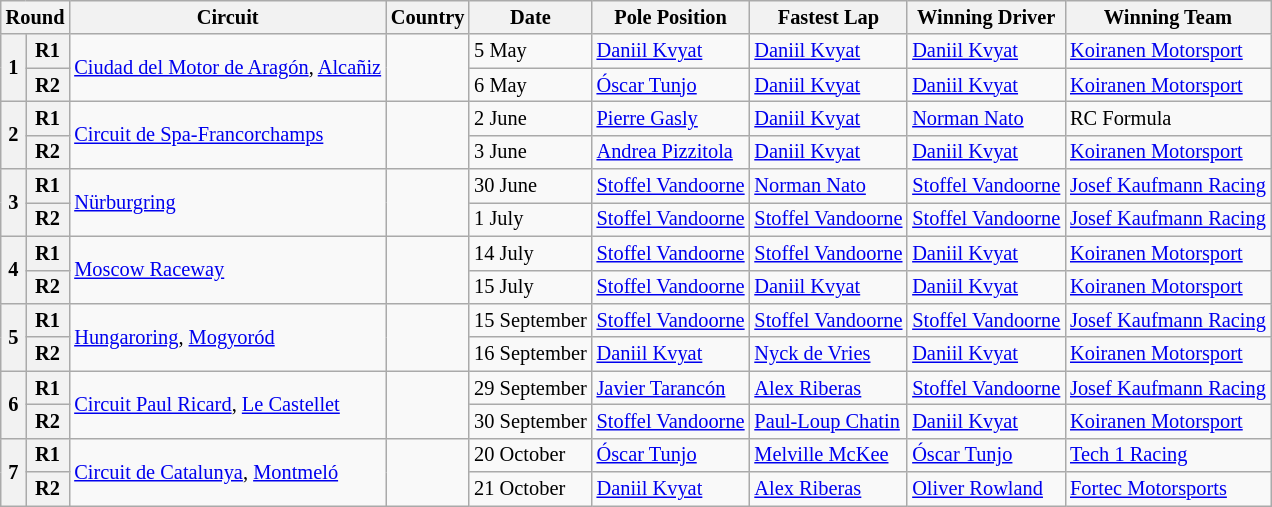<table class="wikitable" style="font-size: 85%">
<tr>
<th colspan=2>Round</th>
<th>Circuit</th>
<th>Country</th>
<th>Date</th>
<th>Pole Position</th>
<th>Fastest Lap</th>
<th>Winning Driver</th>
<th>Winning Team</th>
</tr>
<tr>
<th rowspan=2>1</th>
<th>R1</th>
<td rowspan=2 nowrap><a href='#'>Ciudad del Motor de Aragón</a>, <a href='#'>Alcañiz</a></td>
<td rowspan=2></td>
<td>5 May</td>
<td> <a href='#'>Daniil Kvyat</a></td>
<td> <a href='#'>Daniil Kvyat</a></td>
<td> <a href='#'>Daniil Kvyat</a></td>
<td> <a href='#'>Koiranen Motorsport</a></td>
</tr>
<tr>
<th>R2</th>
<td>6 May</td>
<td> <a href='#'>Óscar Tunjo</a></td>
<td> <a href='#'>Daniil Kvyat</a></td>
<td> <a href='#'>Daniil Kvyat</a></td>
<td> <a href='#'>Koiranen Motorsport</a></td>
</tr>
<tr>
<th rowspan=2>2</th>
<th>R1</th>
<td rowspan=2><a href='#'>Circuit de Spa-Francorchamps</a></td>
<td rowspan=2></td>
<td>2 June</td>
<td> <a href='#'>Pierre Gasly</a></td>
<td> <a href='#'>Daniil Kvyat</a></td>
<td> <a href='#'>Norman Nato</a></td>
<td> RC Formula</td>
</tr>
<tr>
<th>R2</th>
<td>3 June</td>
<td> <a href='#'>Andrea Pizzitola</a></td>
<td> <a href='#'>Daniil Kvyat</a></td>
<td> <a href='#'>Daniil Kvyat</a></td>
<td> <a href='#'>Koiranen Motorsport</a></td>
</tr>
<tr>
<th rowspan=2>3</th>
<th>R1</th>
<td rowspan=2><a href='#'>Nürburgring</a></td>
<td rowspan=2 nowrap></td>
<td>30 June</td>
<td> <a href='#'>Stoffel Vandoorne</a></td>
<td> <a href='#'>Norman Nato</a></td>
<td> <a href='#'>Stoffel Vandoorne</a></td>
<td> <a href='#'>Josef Kaufmann Racing</a></td>
</tr>
<tr>
<th>R2</th>
<td>1 July</td>
<td nowrap> <a href='#'>Stoffel Vandoorne</a></td>
<td nowrap> <a href='#'>Stoffel Vandoorne</a></td>
<td nowrap> <a href='#'>Stoffel Vandoorne</a></td>
<td nowrap> <a href='#'>Josef Kaufmann Racing</a></td>
</tr>
<tr>
<th rowspan=2>4</th>
<th>R1</th>
<td rowspan=2><a href='#'>Moscow Raceway</a></td>
<td rowspan=2></td>
<td>14 July</td>
<td> <a href='#'>Stoffel Vandoorne</a></td>
<td> <a href='#'>Stoffel Vandoorne</a></td>
<td> <a href='#'>Daniil Kvyat</a></td>
<td> <a href='#'>Koiranen Motorsport</a></td>
</tr>
<tr>
<th>R2</th>
<td>15 July</td>
<td> <a href='#'>Stoffel Vandoorne</a></td>
<td> <a href='#'>Daniil Kvyat</a></td>
<td> <a href='#'>Daniil Kvyat</a></td>
<td> <a href='#'>Koiranen Motorsport</a></td>
</tr>
<tr>
<th rowspan=2>5</th>
<th>R1</th>
<td rowspan=2><a href='#'>Hungaroring</a>, <a href='#'>Mogyoród</a></td>
<td rowspan=2 nowrap></td>
<td>15 September</td>
<td> <a href='#'>Stoffel Vandoorne</a></td>
<td> <a href='#'>Stoffel Vandoorne</a></td>
<td> <a href='#'>Stoffel Vandoorne</a></td>
<td> <a href='#'>Josef Kaufmann Racing</a></td>
</tr>
<tr>
<th>R2</th>
<td>16 September</td>
<td> <a href='#'>Daniil Kvyat</a></td>
<td> <a href='#'>Nyck de Vries</a></td>
<td> <a href='#'>Daniil Kvyat</a></td>
<td> <a href='#'>Koiranen Motorsport</a></td>
</tr>
<tr>
<th rowspan=2>6</th>
<th>R1</th>
<td rowspan=2><a href='#'>Circuit Paul Ricard</a>, <a href='#'>Le Castellet</a></td>
<td rowspan=2></td>
<td nowrap>29 September</td>
<td> <a href='#'>Javier Tarancón</a></td>
<td> <a href='#'>Alex Riberas</a></td>
<td> <a href='#'>Stoffel Vandoorne</a></td>
<td> <a href='#'>Josef Kaufmann Racing</a></td>
</tr>
<tr>
<th>R2</th>
<td>30 September</td>
<td> <a href='#'>Stoffel Vandoorne</a></td>
<td> <a href='#'>Paul-Loup Chatin</a></td>
<td> <a href='#'>Daniil Kvyat</a></td>
<td> <a href='#'>Koiranen Motorsport</a></td>
</tr>
<tr>
<th rowspan=2>7</th>
<th>R1</th>
<td rowspan=2><a href='#'>Circuit de Catalunya</a>, <a href='#'>Montmeló</a></td>
<td rowspan=2></td>
<td>20 October</td>
<td> <a href='#'>Óscar Tunjo</a></td>
<td> <a href='#'>Melville McKee</a></td>
<td> <a href='#'>Óscar Tunjo</a></td>
<td> <a href='#'>Tech 1 Racing</a></td>
</tr>
<tr>
<th>R2</th>
<td>21 October</td>
<td> <a href='#'>Daniil Kvyat</a></td>
<td> <a href='#'>Alex Riberas</a></td>
<td> <a href='#'>Oliver Rowland</a></td>
<td> <a href='#'>Fortec Motorsports</a></td>
</tr>
</table>
